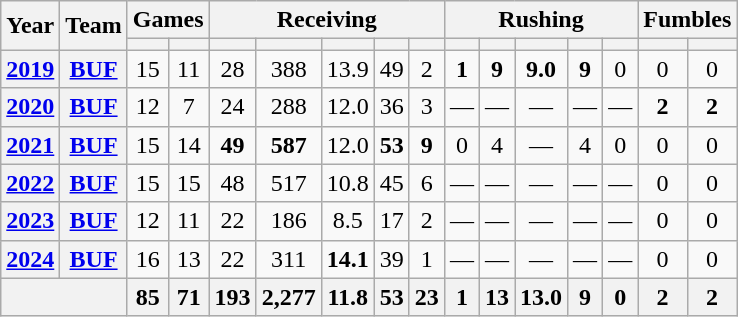<table class= "wikitable" style="text-align:center;">
<tr>
<th rowspan="2">Year</th>
<th rowspan="2">Team</th>
<th colspan="2">Games</th>
<th colspan="5">Receiving</th>
<th colspan="5">Rushing</th>
<th colspan="2">Fumbles</th>
</tr>
<tr>
<th></th>
<th></th>
<th></th>
<th></th>
<th></th>
<th></th>
<th></th>
<th></th>
<th></th>
<th></th>
<th></th>
<th></th>
<th></th>
<th></th>
</tr>
<tr>
<th><a href='#'>2019</a></th>
<th><a href='#'>BUF</a></th>
<td>15</td>
<td>11</td>
<td>28</td>
<td>388</td>
<td>13.9</td>
<td>49</td>
<td>2</td>
<td><strong>1</strong></td>
<td><strong>9</strong></td>
<td><strong>9.0</strong></td>
<td><strong>9</strong></td>
<td>0</td>
<td>0</td>
<td>0</td>
</tr>
<tr>
<th><a href='#'>2020</a></th>
<th><a href='#'>BUF</a></th>
<td>12</td>
<td>7</td>
<td>24</td>
<td>288</td>
<td>12.0</td>
<td>36</td>
<td>3</td>
<td>—</td>
<td>—</td>
<td>—</td>
<td>—</td>
<td>—</td>
<td><strong>2</strong></td>
<td><strong>2</strong></td>
</tr>
<tr>
<th><a href='#'>2021</a></th>
<th><a href='#'>BUF</a></th>
<td>15</td>
<td>14</td>
<td><strong>49</strong></td>
<td><strong>587</strong></td>
<td>12.0</td>
<td><strong>53</strong></td>
<td><strong>9</strong></td>
<td>0</td>
<td>4</td>
<td>—</td>
<td>4</td>
<td>0</td>
<td>0</td>
<td>0</td>
</tr>
<tr>
<th><a href='#'>2022</a></th>
<th><a href='#'>BUF</a></th>
<td>15</td>
<td>15</td>
<td>48</td>
<td>517</td>
<td>10.8</td>
<td>45</td>
<td>6</td>
<td>—</td>
<td>—</td>
<td>—</td>
<td>—</td>
<td>—</td>
<td>0</td>
<td>0</td>
</tr>
<tr>
<th><a href='#'>2023</a></th>
<th><a href='#'>BUF</a></th>
<td>12</td>
<td>11</td>
<td>22</td>
<td>186</td>
<td>8.5</td>
<td>17</td>
<td>2</td>
<td>—</td>
<td>—</td>
<td>—</td>
<td>—</td>
<td>—</td>
<td>0</td>
<td>0</td>
</tr>
<tr>
<th><a href='#'>2024</a></th>
<th><a href='#'>BUF</a></th>
<td>16</td>
<td>13</td>
<td>22</td>
<td>311</td>
<td><strong>14.1</strong></td>
<td>39</td>
<td>1</td>
<td>—</td>
<td>—</td>
<td>—</td>
<td>—</td>
<td>—</td>
<td>0</td>
<td>0</td>
</tr>
<tr>
<th colspan="2"></th>
<th>85</th>
<th>71</th>
<th>193</th>
<th>2,277</th>
<th>11.8</th>
<th>53</th>
<th>23</th>
<th>1</th>
<th>13</th>
<th>13.0</th>
<th>9</th>
<th>0</th>
<th>2</th>
<th>2</th>
</tr>
</table>
